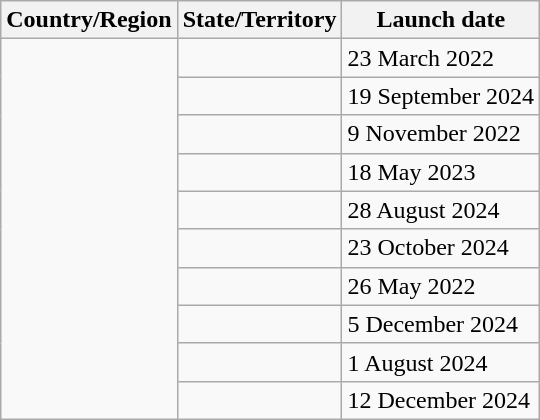<table class="wikitable sortable">
<tr>
<th>Country/Region</th>
<th>State/Territory</th>
<th>Launch date</th>
</tr>
<tr>
<td rowspan="10"></td>
<td></td>
<td>23 March 2022</td>
</tr>
<tr>
<td></td>
<td>19 September 2024</td>
</tr>
<tr>
<td></td>
<td>9 November 2022</td>
</tr>
<tr>
<td></td>
<td>18 May 2023</td>
</tr>
<tr>
<td></td>
<td>28 August 2024</td>
</tr>
<tr>
<td></td>
<td>23 October 2024</td>
</tr>
<tr>
<td></td>
<td>26 May 2022</td>
</tr>
<tr>
<td></td>
<td>5 December 2024</td>
</tr>
<tr>
<td></td>
<td>1 August 2024</td>
</tr>
<tr>
<td></td>
<td>12 December 2024</td>
</tr>
</table>
